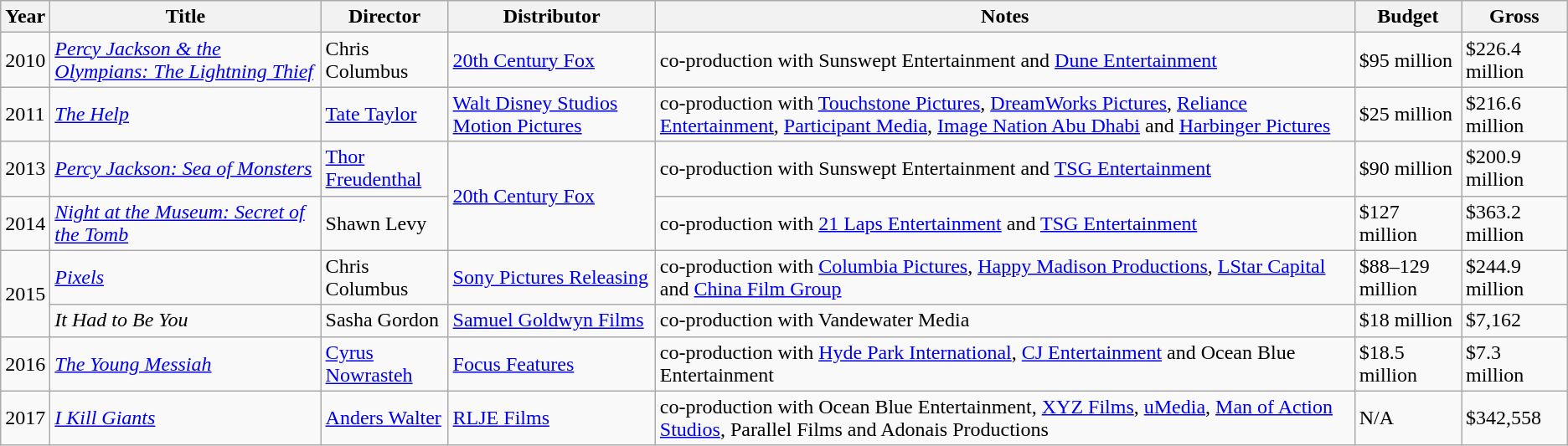<table class="wikitable sortable">
<tr>
<th>Year</th>
<th>Title</th>
<th>Director</th>
<th>Distributor</th>
<th>Notes</th>
<th>Budget</th>
<th>Gross</th>
</tr>
<tr>
<td>2010</td>
<td><em><a href='#'>Percy Jackson & the Olympians: The Lightning Thief</a></em></td>
<td>Chris Columbus</td>
<td><a href='#'>20th Century Fox</a></td>
<td>co-production with Sunswept Entertainment and <a href='#'>Dune Entertainment</a></td>
<td>$95 million</td>
<td>$226.4 million</td>
</tr>
<tr>
<td>2011</td>
<td><em><a href='#'>The Help</a></em></td>
<td><a href='#'>Tate Taylor</a></td>
<td><a href='#'>Walt Disney Studios Motion Pictures</a></td>
<td>co-production with <a href='#'>Touchstone Pictures</a>, <a href='#'>DreamWorks Pictures</a>, <a href='#'>Reliance Entertainment</a>, <a href='#'>Participant Media</a>, <a href='#'>Image Nation Abu Dhabi</a> and <a href='#'>Harbinger Pictures</a></td>
<td>$25 million</td>
<td>$216.6 million</td>
</tr>
<tr>
<td>2013</td>
<td><em><a href='#'>Percy Jackson: Sea of Monsters</a></em></td>
<td><a href='#'>Thor Freudenthal</a></td>
<td rowspan="2"><a href='#'>20th Century Fox</a></td>
<td>co-production with Sunswept Entertainment and <a href='#'>TSG Entertainment</a></td>
<td>$90 million</td>
<td>$200.9 million</td>
</tr>
<tr>
<td>2014</td>
<td><em><a href='#'>Night at the Museum: Secret of the Tomb</a></em></td>
<td>Shawn Levy</td>
<td>co-production with <a href='#'>21 Laps Entertainment</a> and <a href='#'>TSG Entertainment</a></td>
<td>$127 million</td>
<td>$363.2 million</td>
</tr>
<tr>
<td rowspan="2">2015</td>
<td><em><a href='#'>Pixels</a></em></td>
<td>Chris Columbus</td>
<td><a href='#'>Sony Pictures Releasing</a></td>
<td>co-production with <a href='#'>Columbia Pictures</a>, <a href='#'>Happy Madison Productions</a>, <a href='#'>LStar Capital</a> and <a href='#'>China Film Group</a></td>
<td>$88–129 million</td>
<td>$244.9 million</td>
</tr>
<tr>
<td><em>It Had to Be You</em></td>
<td>Sasha Gordon</td>
<td><a href='#'>Samuel Goldwyn Films</a></td>
<td>co-production with Vandewater Media</td>
<td>$18 million</td>
<td>$7,162</td>
</tr>
<tr>
<td>2016</td>
<td><em><a href='#'>The Young Messiah</a></em></td>
<td><a href='#'>Cyrus Nowrasteh</a></td>
<td><a href='#'>Focus Features</a></td>
<td>co-production with <a href='#'>Hyde Park International</a>, <a href='#'>CJ Entertainment</a> and Ocean Blue Entertainment</td>
<td>$18.5 million</td>
<td>$7.3 million</td>
</tr>
<tr>
<td>2017</td>
<td><em><a href='#'>I Kill Giants</a></em></td>
<td><a href='#'>Anders Walter</a></td>
<td><a href='#'>RLJE Films</a></td>
<td>co-production with Ocean Blue Entertainment, <a href='#'>XYZ Films</a>, <a href='#'>uMedia</a>, <a href='#'>Man of Action Studios</a>, Parallel Films and Adonais Productions</td>
<td>N/A</td>
<td>$342,558</td>
</tr>
</table>
